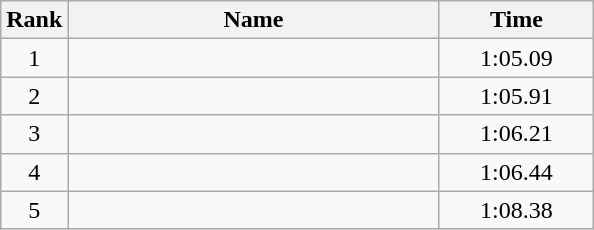<table class="wikitable" style="text-align:center">
<tr>
<th>Rank</th>
<th style="width:15em">Name</th>
<th style="width:6em">Time</th>
</tr>
<tr>
<td>1</td>
<td align=left></td>
<td>1:05.09</td>
</tr>
<tr>
<td>2</td>
<td align=left></td>
<td>1:05.91</td>
</tr>
<tr>
<td>3</td>
<td align=left></td>
<td>1:06.21</td>
</tr>
<tr>
<td>4</td>
<td align=left></td>
<td>1:06.44</td>
</tr>
<tr>
<td>5</td>
<td align=left></td>
<td>1:08.38</td>
</tr>
</table>
